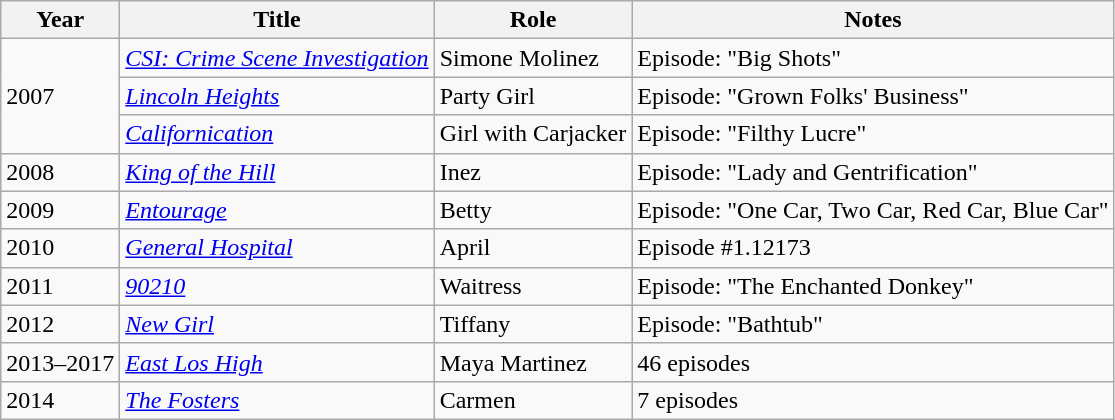<table class="wikitable sortable">
<tr>
<th>Year</th>
<th>Title</th>
<th>Role</th>
<th class="unsortable">Notes</th>
</tr>
<tr>
<td rowspan=3>2007</td>
<td><em><a href='#'>CSI: Crime Scene Investigation</a></em></td>
<td>Simone Molinez</td>
<td>Episode: "Big Shots"</td>
</tr>
<tr>
<td><em><a href='#'>Lincoln Heights</a></em></td>
<td>Party Girl</td>
<td>Episode: "Grown Folks' Business"</td>
</tr>
<tr>
<td><em><a href='#'>Californication</a></em></td>
<td>Girl with Carjacker</td>
<td>Episode: "Filthy Lucre"</td>
</tr>
<tr>
<td>2008</td>
<td><em><a href='#'>King of the Hill</a></em></td>
<td>Inez</td>
<td>Episode: "Lady and Gentrification"</td>
</tr>
<tr>
<td>2009</td>
<td><em><a href='#'>Entourage</a></em></td>
<td>Betty</td>
<td>Episode: "One Car, Two Car, Red Car, Blue Car"</td>
</tr>
<tr>
<td>2010</td>
<td><em><a href='#'>General Hospital</a></em></td>
<td>April</td>
<td>Episode #1.12173</td>
</tr>
<tr>
<td>2011</td>
<td><em><a href='#'>90210</a></em></td>
<td>Waitress</td>
<td>Episode: "The Enchanted Donkey"</td>
</tr>
<tr>
<td>2012</td>
<td><em><a href='#'>New Girl</a></em></td>
<td>Tiffany</td>
<td>Episode: "Bathtub"</td>
</tr>
<tr>
<td>2013–2017</td>
<td><em><a href='#'>East Los High</a></em></td>
<td>Maya Martinez</td>
<td>46 episodes</td>
</tr>
<tr>
<td>2014</td>
<td><em><a href='#'>The Fosters</a></em></td>
<td>Carmen</td>
<td>7 episodes</td>
</tr>
</table>
